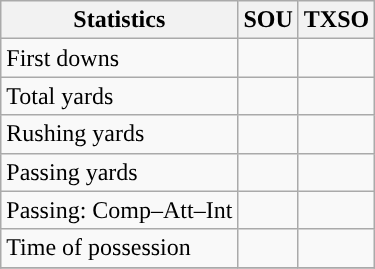<table class="wikitable" style="float: left;">
<tr>
<th>Statistics</th>
<th>SOU</th>
<th>TXSO</th>
</tr>
<tr>
<td>First downs</td>
<td></td>
<td></td>
</tr>
<tr>
<td>Total yards</td>
<td></td>
<td></td>
</tr>
<tr>
<td>Rushing yards</td>
<td></td>
<td></td>
</tr>
<tr>
<td>Passing yards</td>
<td></td>
<td></td>
</tr>
<tr>
<td>Passing: Comp–Att–Int</td>
<td></td>
<td></td>
</tr>
<tr>
<td>Time of possession</td>
<td></td>
<td></td>
</tr>
<tr>
</tr>
</table>
